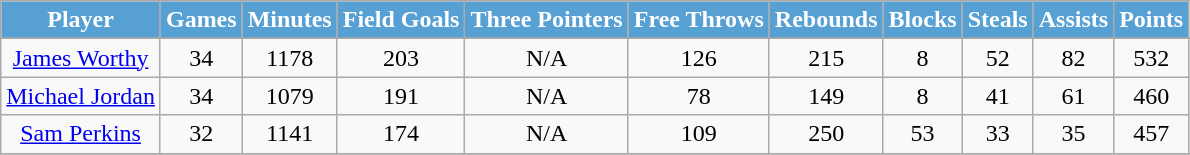<table class="wikitable" style="text-align:center">
<tr>
<th style="background:#56A0D3;color:#FFFFFF;">Player</th>
<th style="background:#56A0D3;color:#FFFFFF;">Games</th>
<th style="background:#56A0D3;color:#FFFFFF;">Minutes</th>
<th style="background:#56A0D3;color:#FFFFFF;">Field Goals</th>
<th style="background:#56A0D3;color:#FFFFFF;">Three Pointers</th>
<th style="background:#56A0D3;color:#FFFFFF;">Free Throws</th>
<th style="background:#56A0D3;color:#FFFFFF;">Rebounds</th>
<th style="background:#56A0D3;color:#FFFFFF;">Blocks</th>
<th style="background:#56A0D3;color:#FFFFFF;">Steals</th>
<th style="background:#56A0D3;color:#FFFFFF;">Assists</th>
<th style="background:#56A0D3;color:#FFFFFF;">Points</th>
</tr>
<tr>
</tr>
<tr>
<td><a href='#'>James Worthy</a></td>
<td>34</td>
<td>1178</td>
<td>203</td>
<td>N/A</td>
<td>126</td>
<td>215</td>
<td>8</td>
<td>52</td>
<td>82</td>
<td>532</td>
</tr>
<tr>
<td><a href='#'>Michael Jordan</a></td>
<td>34</td>
<td>1079</td>
<td>191</td>
<td>N/A</td>
<td>78</td>
<td>149</td>
<td>8</td>
<td>41</td>
<td>61</td>
<td>460</td>
</tr>
<tr>
<td><a href='#'>Sam Perkins</a></td>
<td>32</td>
<td>1141</td>
<td>174</td>
<td>N/A</td>
<td>109</td>
<td>250</td>
<td>53</td>
<td>33</td>
<td>35</td>
<td>457</td>
</tr>
<tr>
</tr>
</table>
